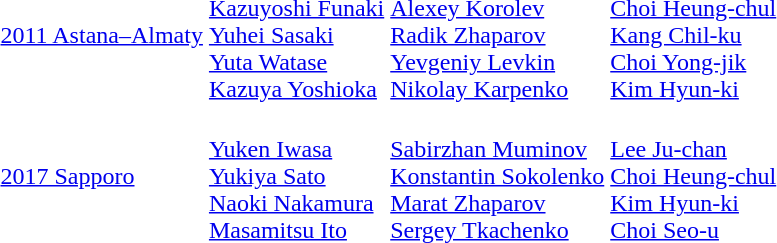<table>
<tr>
<td><a href='#'>2011 Astana–Almaty</a></td>
<td><br><a href='#'>Kazuyoshi Funaki</a><br><a href='#'>Yuhei Sasaki</a><br><a href='#'>Yuta Watase</a><br><a href='#'>Kazuya Yoshioka</a></td>
<td><br><a href='#'>Alexey Korolev</a><br><a href='#'>Radik Zhaparov</a><br><a href='#'>Yevgeniy Levkin</a><br><a href='#'>Nikolay Karpenko</a></td>
<td><br><a href='#'>Choi Heung-chul</a><br><a href='#'>Kang Chil-ku</a><br><a href='#'>Choi Yong-jik</a><br><a href='#'>Kim Hyun-ki</a></td>
</tr>
<tr>
<td><a href='#'>2017 Sapporo</a></td>
<td><br><a href='#'>Yuken Iwasa</a><br><a href='#'>Yukiya Sato</a><br><a href='#'>Naoki Nakamura</a><br><a href='#'>Masamitsu Ito</a></td>
<td><br><a href='#'>Sabirzhan Muminov</a><br><a href='#'>Konstantin Sokolenko</a><br><a href='#'>Marat Zhaparov</a><br><a href='#'>Sergey Tkachenko</a></td>
<td><br><a href='#'>Lee Ju-chan</a><br><a href='#'>Choi Heung-chul</a><br><a href='#'>Kim Hyun-ki</a><br><a href='#'>Choi Seo-u</a></td>
</tr>
</table>
